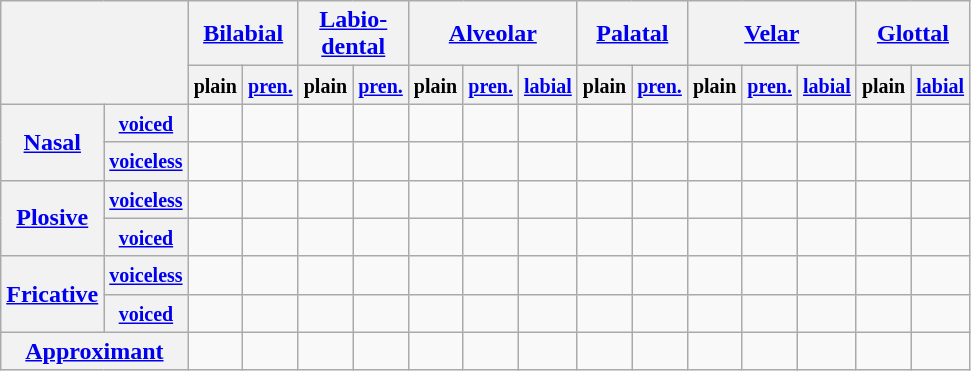<table class="wikitable" style="text-align:center;">
<tr>
<th colspan="2" rowspan="2"></th>
<th colspan="2"><a href='#'>Bilabial</a></th>
<th colspan="2"><a href='#'>Labio-<br>dental</a></th>
<th colspan="3"><a href='#'>Alveolar</a></th>
<th colspan="2"><a href='#'>Palatal</a></th>
<th colspan="3"><a href='#'>Velar</a></th>
<th colspan="2"><a href='#'>Glottal</a></th>
</tr>
<tr>
<th><small>plain</small></th>
<th><small><a href='#'>pren.</a></small></th>
<th><small>plain</small></th>
<th><small><a href='#'>pren.</a></small></th>
<th><small>plain</small></th>
<th><small><a href='#'>pren.</a></small></th>
<th><small><a href='#'>labial</a></small></th>
<th><small>plain</small></th>
<th><small><a href='#'>pren.</a></small></th>
<th><small>plain</small></th>
<th><small><a href='#'>pren.</a></small></th>
<th><small><a href='#'>labial</a></small></th>
<th><small>plain</small></th>
<th><small><a href='#'>labial</a></small></th>
</tr>
<tr>
<th rowspan="2"><a href='#'>Nasal</a></th>
<th><small><a href='#'>voiced</a></small></th>
<td></td>
<td></td>
<td></td>
<td></td>
<td></td>
<td></td>
<td></td>
<td></td>
<td></td>
<td></td>
<td></td>
<td></td>
<td></td>
<td></td>
</tr>
<tr>
<th><small><a href='#'>voiceless</a></small></th>
<td></td>
<td></td>
<td></td>
<td></td>
<td></td>
<td></td>
<td></td>
<td></td>
<td></td>
<td></td>
<td></td>
<td></td>
<td></td>
<td></td>
</tr>
<tr>
<th rowspan="2"><a href='#'>Plosive</a></th>
<th><small><a href='#'>voiceless</a></small></th>
<td></td>
<td></td>
<td></td>
<td></td>
<td></td>
<td></td>
<td></td>
<td></td>
<td></td>
<td></td>
<td></td>
<td></td>
<td></td>
<td></td>
</tr>
<tr>
<th><small><a href='#'>voiced</a></small></th>
<td></td>
<td></td>
<td></td>
<td></td>
<td></td>
<td></td>
<td></td>
<td></td>
<td></td>
<td></td>
<td></td>
<td></td>
<td></td>
<td></td>
</tr>
<tr>
<th rowspan="2"><a href='#'>Fricative</a></th>
<th><small><a href='#'>voiceless</a></small></th>
<td></td>
<td></td>
<td></td>
<td></td>
<td></td>
<td></td>
<td></td>
<td></td>
<td></td>
<td></td>
<td></td>
<td></td>
<td></td>
<td></td>
</tr>
<tr>
<th><small><a href='#'>voiced</a></small></th>
<td></td>
<td></td>
<td></td>
<td></td>
<td></td>
<td></td>
<td></td>
<td></td>
<td></td>
<td></td>
<td></td>
<td></td>
<td></td>
<td></td>
</tr>
<tr>
<th colspan="2"><a href='#'>Approximant</a></th>
<td></td>
<td></td>
<td></td>
<td></td>
<td></td>
<td></td>
<td></td>
<td></td>
<td></td>
<td></td>
<td></td>
<td></td>
<td></td>
<td></td>
</tr>
</table>
